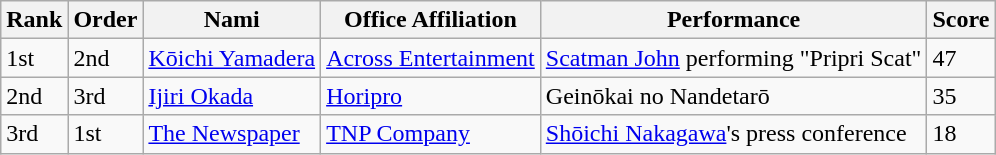<table class="wikitable">
<tr>
<th>Rank</th>
<th>Order</th>
<th>Nami</th>
<th>Office Affiliation</th>
<th>Performance</th>
<th>Score</th>
</tr>
<tr>
<td>1st</td>
<td>2nd</td>
<td><a href='#'>Kōichi Yamadera</a></td>
<td><a href='#'>Across Entertainment</a></td>
<td><a href='#'>Scatman John</a> performing "Pripri Scat"</td>
<td>47</td>
</tr>
<tr>
<td>2nd</td>
<td>3rd</td>
<td><a href='#'>Ijiri Okada</a></td>
<td><a href='#'>Horipro</a></td>
<td>Geinōkai no Nandetarō</td>
<td>35</td>
</tr>
<tr>
<td>3rd</td>
<td>1st</td>
<td><a href='#'>The Newspaper</a></td>
<td><a href='#'>TNP Company</a></td>
<td><a href='#'>Shōichi Nakagawa</a>'s press conference</td>
<td>18</td>
</tr>
</table>
